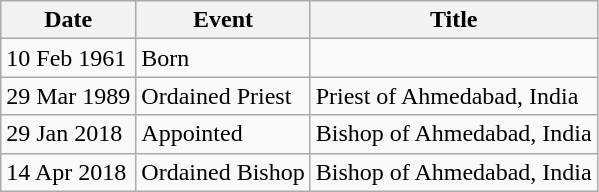<table class="wikitable">
<tr>
<th>Date </th>
<th>Event</th>
<th>Title</th>
</tr>
<tr>
<td>10 Feb 1961</td>
<td>Born</td>
</tr>
<tr>
<td>29 Mar 1989</td>
<td>Ordained Priest</td>
<td>Priest of Ahmedabad, India</td>
</tr>
<tr>
<td>29 Jan 2018</td>
<td>Appointed</td>
<td>Bishop of Ahmedabad, India</td>
</tr>
<tr>
<td>14 Apr 2018</td>
<td>Ordained Bishop</td>
<td>Bishop of Ahmedabad, India</td>
</tr>
</table>
